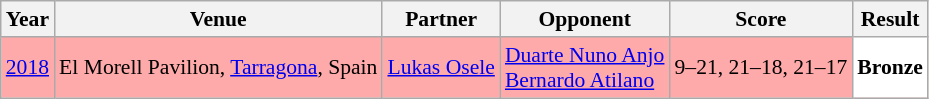<table class="sortable wikitable" style="font-size: 90%;">
<tr>
<th>Year</th>
<th>Venue</th>
<th>Partner</th>
<th>Opponent</th>
<th>Score</th>
<th>Result</th>
</tr>
<tr style="background:#FFAAAA">
<td align="center"><a href='#'>2018</a></td>
<td align="left">El Morell Pavilion, <a href='#'>Tarragona</a>, Spain</td>
<td align="left"> <a href='#'>Lukas Osele</a></td>
<td align="left"> <a href='#'>Duarte Nuno Anjo</a><br> <a href='#'>Bernardo Atilano</a></td>
<td align="left">9–21, 21–18, 21–17</td>
<td style="text-align:left; background:white"> <strong>Bronze</strong></td>
</tr>
</table>
